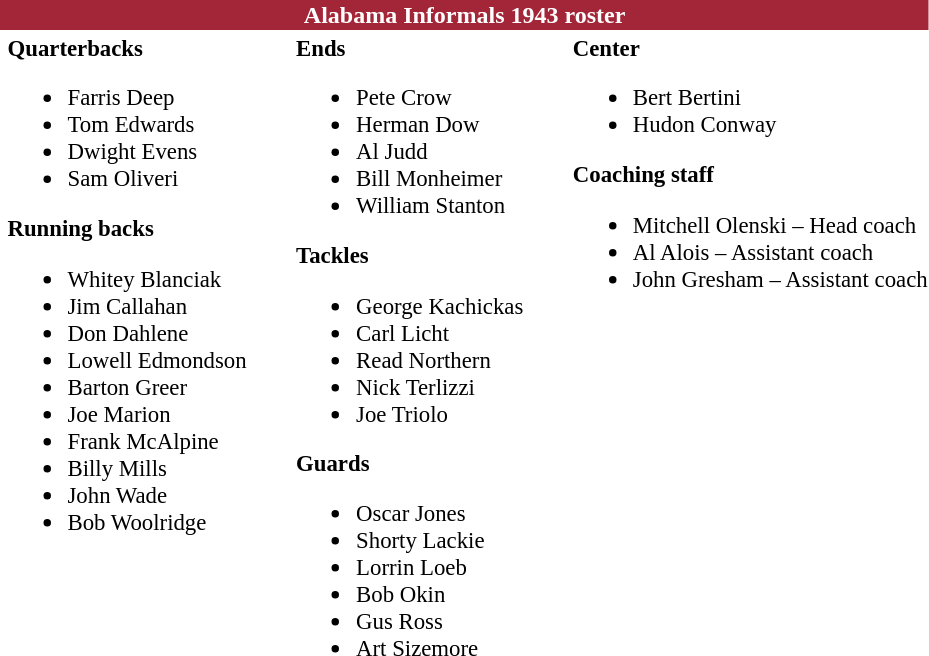<table class="toccolours" style="text-align: left;">
<tr>
<th colspan="9" style="background:#A32638; color:white; text-align:center;"><strong>Alabama Informals 1943 roster</strong></th>
</tr>
<tr>
<td></td>
<td style="font-size:95%; vertical-align:top;"><strong>Quarterbacks</strong><br><ul><li>Farris Deep</li><li>Tom Edwards</li><li>Dwight Evens</li><li>Sam Oliveri</li></ul><strong>Running backs</strong><ul><li>Whitey Blanciak</li><li>Jim Callahan</li><li>Don Dahlene</li><li>Lowell Edmondson</li><li>Barton Greer</li><li>Joe Marion</li><li>Frank McAlpine</li><li>Billy Mills</li><li>John Wade</li><li>Bob Woolridge</li></ul></td>
<td style="width: 25px;"></td>
<td style="font-size:95%; vertical-align:top;"><strong>Ends</strong><br><ul><li>Pete Crow</li><li>Herman Dow</li><li>Al Judd</li><li>Bill Monheimer</li><li>William Stanton</li></ul><strong>Tackles</strong><ul><li>George Kachickas</li><li>Carl Licht</li><li>Read Northern</li><li>Nick Terlizzi</li><li>Joe Triolo</li></ul><strong>Guards</strong><ul><li>Oscar Jones</li><li>Shorty Lackie</li><li>Lorrin Loeb</li><li>Bob Okin</li><li>Gus Ross</li><li>Art Sizemore</li></ul></td>
<td style="width: 25px;"></td>
<td style="font-size:95%; vertical-align:top;"><strong>Center</strong><br><ul><li>Bert Bertini</li><li>Hudon Conway</li></ul><strong>Coaching staff</strong><ul><li>Mitchell Olenski – Head coach</li><li>Al Alois – Assistant coach</li><li>John Gresham – Assistant coach</li></ul></td>
</tr>
</table>
